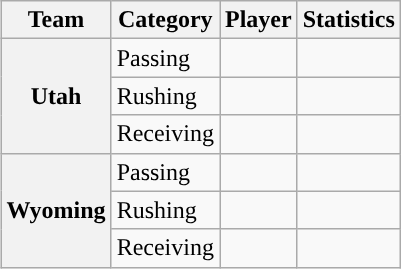<table class="wikitable" style="float:right">
<tr>
<th>Team</th>
<th>Category</th>
<th>Player</th>
<th>Statistics</th>
</tr>
<tr>
<th rowspan=3>Utah</th>
<td>Passing</td>
<td></td>
<td></td>
</tr>
<tr>
<td>Rushing</td>
<td></td>
<td></td>
</tr>
<tr>
<td>Receiving</td>
<td></td>
<td></td>
</tr>
<tr>
<th rowspan=3>Wyoming</th>
<td>Passing</td>
<td></td>
<td></td>
</tr>
<tr>
<td>Rushing</td>
<td></td>
<td></td>
</tr>
<tr>
<td>Receiving</td>
<td></td>
<td></td>
</tr>
</table>
